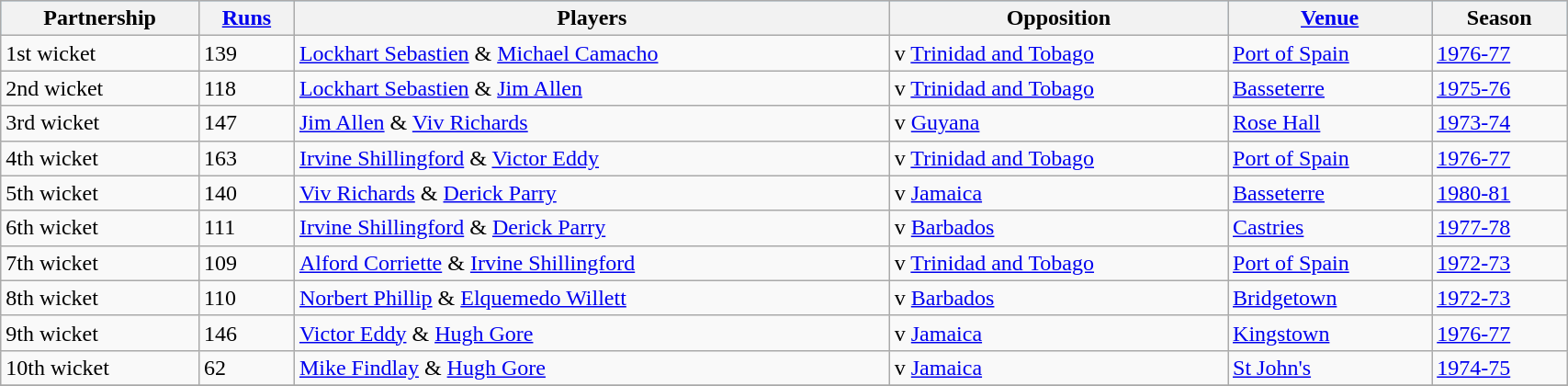<table class="wikitable" width=90%>
<tr bgcolor=#87cefa>
<th>Partnership</th>
<th><a href='#'>Runs</a></th>
<th>Players</th>
<th>Opposition</th>
<th><a href='#'>Venue</a></th>
<th>Season</th>
</tr>
<tr>
<td>1st wicket</td>
<td>139</td>
<td><a href='#'>Lockhart Sebastien</a> & <a href='#'>Michael Camacho</a></td>
<td>v <a href='#'>Trinidad and Tobago</a></td>
<td><a href='#'>Port of Spain</a></td>
<td><a href='#'>1976-77</a></td>
</tr>
<tr>
<td>2nd wicket</td>
<td>118</td>
<td><a href='#'>Lockhart Sebastien</a> & <a href='#'>Jim Allen</a></td>
<td>v <a href='#'>Trinidad and Tobago</a></td>
<td><a href='#'>Basseterre</a></td>
<td><a href='#'>1975-76</a></td>
</tr>
<tr>
<td>3rd wicket</td>
<td>147</td>
<td><a href='#'>Jim Allen</a> & <a href='#'>Viv Richards</a></td>
<td>v <a href='#'>Guyana</a></td>
<td><a href='#'>Rose Hall</a></td>
<td><a href='#'>1973-74</a></td>
</tr>
<tr>
<td>4th wicket</td>
<td>163</td>
<td><a href='#'>Irvine Shillingford</a> & <a href='#'>Victor Eddy</a></td>
<td>v <a href='#'>Trinidad and Tobago</a></td>
<td><a href='#'>Port of Spain</a></td>
<td><a href='#'>1976-77</a></td>
</tr>
<tr>
<td>5th wicket</td>
<td>140</td>
<td><a href='#'>Viv Richards</a> & <a href='#'>Derick Parry</a></td>
<td>v <a href='#'>Jamaica</a></td>
<td><a href='#'>Basseterre</a></td>
<td><a href='#'>1980-81</a></td>
</tr>
<tr>
<td>6th wicket</td>
<td>111</td>
<td><a href='#'>Irvine Shillingford</a> & <a href='#'>Derick Parry</a></td>
<td>v <a href='#'>Barbados</a></td>
<td><a href='#'>Castries</a></td>
<td><a href='#'>1977-78</a></td>
</tr>
<tr>
<td>7th wicket</td>
<td>109</td>
<td><a href='#'>Alford Corriette</a> & <a href='#'>Irvine Shillingford</a></td>
<td>v <a href='#'>Trinidad and Tobago</a></td>
<td><a href='#'>Port of Spain</a></td>
<td><a href='#'>1972-73</a></td>
</tr>
<tr>
<td>8th wicket</td>
<td>110</td>
<td><a href='#'>Norbert Phillip</a> & <a href='#'>Elquemedo Willett</a></td>
<td>v <a href='#'>Barbados</a></td>
<td><a href='#'>Bridgetown</a></td>
<td><a href='#'>1972-73</a></td>
</tr>
<tr>
<td>9th wicket</td>
<td>146</td>
<td><a href='#'>Victor Eddy</a> & <a href='#'>Hugh Gore</a></td>
<td>v <a href='#'>Jamaica</a></td>
<td><a href='#'>Kingstown</a></td>
<td><a href='#'>1976-77</a></td>
</tr>
<tr>
<td>10th wicket</td>
<td>62</td>
<td><a href='#'>Mike Findlay</a> & <a href='#'>Hugh Gore</a></td>
<td>v <a href='#'>Jamaica</a></td>
<td><a href='#'>St John's</a></td>
<td><a href='#'>1974-75</a></td>
</tr>
<tr>
</tr>
</table>
